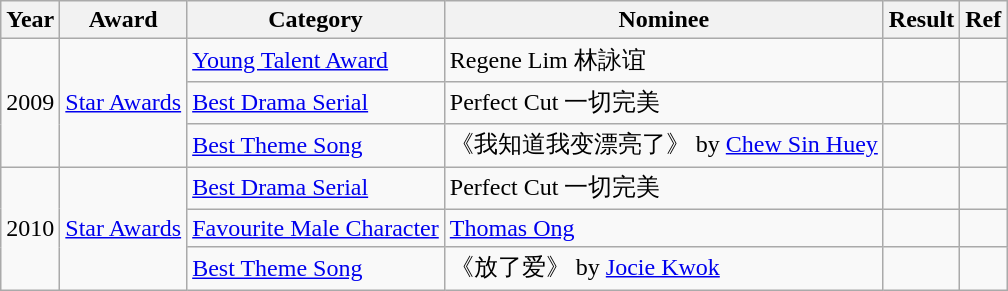<table class="wikitable">
<tr>
<th>Year</th>
<th>Award</th>
<th>Category</th>
<th>Nominee</th>
<th>Result</th>
<th>Ref</th>
</tr>
<tr>
<td rowspan="3">2009</td>
<td rowspan="3"><a href='#'>Star Awards</a></td>
<td><a href='#'>Young Talent Award</a></td>
<td>Regene Lim  林詠谊</td>
<td></td>
<td></td>
</tr>
<tr>
<td><a href='#'>Best Drama Serial</a></td>
<td>Perfect Cut 一切完美</td>
<td></td>
<td></td>
</tr>
<tr>
<td><a href='#'>Best Theme Song</a></td>
<td>《我知道我变漂亮了》 by <a href='#'>Chew Sin Huey</a></td>
<td></td>
<td></td>
</tr>
<tr>
<td rowspan="3">2010</td>
<td rowspan="3"><a href='#'>Star Awards</a></td>
<td><a href='#'>Best Drama Serial</a></td>
<td>Perfect Cut 一切完美</td>
<td></td>
<td></td>
</tr>
<tr>
<td><a href='#'>Favourite Male Character</a></td>
<td><a href='#'>Thomas Ong</a></td>
<td></td>
<td></td>
</tr>
<tr>
<td><a href='#'>Best Theme Song</a></td>
<td>《放了爱》 by <a href='#'>Jocie Kwok</a></td>
<td></td>
<td></td>
</tr>
</table>
